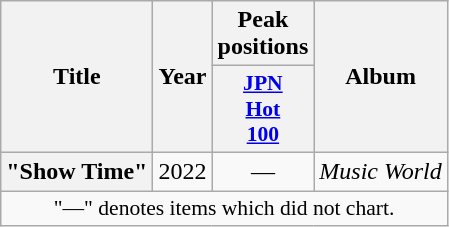<table class="wikitable plainrowheaders">
<tr>
<th scope="col" rowspan="2">Title</th>
<th scope="col" rowspan="2">Year</th>
<th scope="col" colspan="1">Peak positions</th>
<th scope="col" rowspan="2">Album</th>
</tr>
<tr>
<th scope="col" style="width:4em;font-size:90%"><a href='#'>JPN<br>Hot<br>100</a><br></th>
</tr>
<tr>
<th scope="row">"Show Time"<br></th>
<td>2022</td>
<td align="center">—</td>
<td><em>Music World</em></td>
</tr>
<tr>
<td colspan="6" align="center" style="font-size:90%;">"—" denotes items which did not chart.</td>
</tr>
</table>
